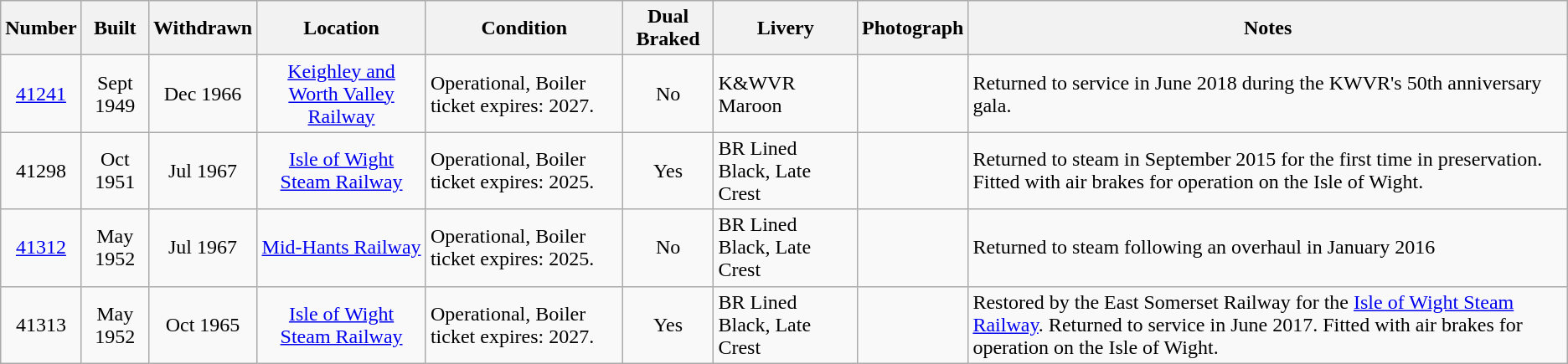<table class="wikitable nowraplinks">
<tr>
<th>Number</th>
<th>Built</th>
<th>Withdrawn</th>
<th>Location</th>
<th>Condition</th>
<th>Dual Braked</th>
<th>Livery</th>
<th>Photograph</th>
<th>Notes</th>
</tr>
<tr>
<td align=center><a href='#'>41241</a></td>
<td align=center>Sept 1949</td>
<td align=center>Dec 1966</td>
<td align=center><a href='#'>Keighley and Worth Valley Railway</a></td>
<td align=left>Operational, Boiler ticket expires: 2027.</td>
<td align=center>No</td>
<td align=left>K&WVR Maroon</td>
<td></td>
<td align=left>Returned to service in June 2018 during the KWVR's 50th anniversary gala.</td>
</tr>
<tr>
<td align=center>41298</td>
<td align=center>Oct 1951</td>
<td align=center>Jul 1967</td>
<td align=center><a href='#'>Isle of Wight Steam Railway</a></td>
<td align=left>Operational, Boiler ticket expires: 2025.</td>
<td align=center>Yes</td>
<td align=left>BR Lined Black, Late Crest</td>
<td></td>
<td align=left>Returned to steam in September 2015 for the first time in preservation. Fitted with air brakes for operation on the Isle of Wight.</td>
</tr>
<tr>
<td align=center><a href='#'>41312</a></td>
<td align=center>May 1952</td>
<td align=center>Jul 1967</td>
<td align=center><a href='#'>Mid-Hants Railway</a></td>
<td align=left>Operational, Boiler ticket expires: 2025.</td>
<td align=center>No</td>
<td align=left>BR Lined Black, Late Crest</td>
<td></td>
<td align=left>Returned to steam following an overhaul in January 2016</td>
</tr>
<tr>
<td align=center>41313</td>
<td align=center>May 1952</td>
<td align=center>Oct 1965</td>
<td align=center><a href='#'>Isle of Wight Steam Railway</a></td>
<td align=left>Operational, Boiler ticket expires: 2027.</td>
<td align=center>Yes</td>
<td align=left>BR Lined Black, Late Crest</td>
<td></td>
<td align=left>Restored by the East Somerset Railway for the <a href='#'>Isle of Wight Steam Railway</a>. Returned to service in June 2017. Fitted with air brakes for operation on the Isle of Wight.</td>
</tr>
</table>
